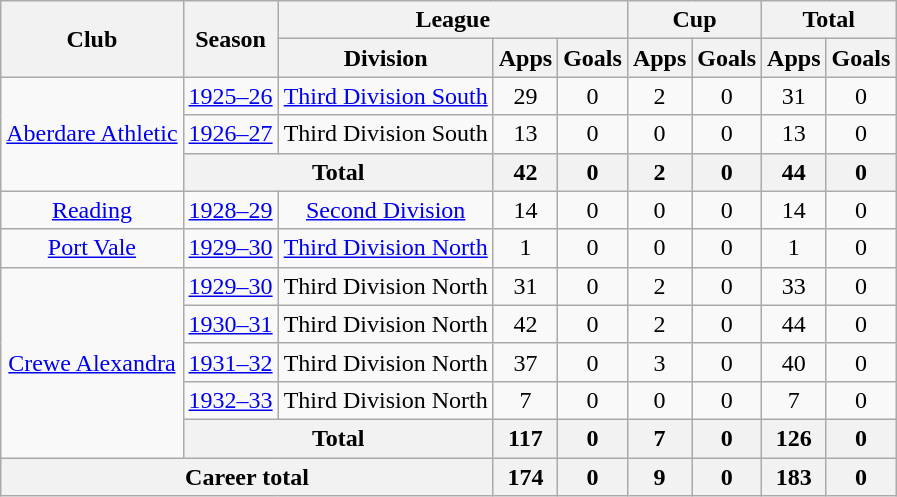<table class="wikitable" style="text-align: center;">
<tr>
<th rowspan="2">Club</th>
<th rowspan="2">Season</th>
<th colspan="3">League</th>
<th colspan="2">Cup</th>
<th colspan="2">Total</th>
</tr>
<tr>
<th>Division</th>
<th>Apps</th>
<th>Goals</th>
<th>Apps</th>
<th>Goals</th>
<th>Apps</th>
<th>Goals</th>
</tr>
<tr>
<td rowspan="3"><a href='#'>Aberdare Athletic</a></td>
<td><a href='#'>1925–26</a></td>
<td><a href='#'>Third Division South</a></td>
<td>29</td>
<td>0</td>
<td>2</td>
<td>0</td>
<td>31</td>
<td>0</td>
</tr>
<tr>
<td><a href='#'>1926–27</a></td>
<td>Third Division South</td>
<td>13</td>
<td>0</td>
<td>0</td>
<td>0</td>
<td>13</td>
<td>0</td>
</tr>
<tr>
<th colspan="2">Total</th>
<th>42</th>
<th>0</th>
<th>2</th>
<th>0</th>
<th>44</th>
<th>0</th>
</tr>
<tr>
<td><a href='#'>Reading</a></td>
<td><a href='#'>1928–29</a></td>
<td><a href='#'>Second Division</a></td>
<td>14</td>
<td>0</td>
<td>0</td>
<td>0</td>
<td>14</td>
<td>0</td>
</tr>
<tr>
<td><a href='#'>Port Vale</a></td>
<td><a href='#'>1929–30</a></td>
<td><a href='#'>Third Division North</a></td>
<td>1</td>
<td>0</td>
<td>0</td>
<td>0</td>
<td>1</td>
<td>0</td>
</tr>
<tr>
<td rowspan="5"><a href='#'>Crewe Alexandra</a></td>
<td><a href='#'>1929–30</a></td>
<td>Third Division North</td>
<td>31</td>
<td>0</td>
<td>2</td>
<td>0</td>
<td>33</td>
<td>0</td>
</tr>
<tr>
<td><a href='#'>1930–31</a></td>
<td>Third Division North</td>
<td>42</td>
<td>0</td>
<td>2</td>
<td>0</td>
<td>44</td>
<td>0</td>
</tr>
<tr>
<td><a href='#'>1931–32</a></td>
<td>Third Division North</td>
<td>37</td>
<td>0</td>
<td>3</td>
<td>0</td>
<td>40</td>
<td>0</td>
</tr>
<tr>
<td><a href='#'>1932–33</a></td>
<td>Third Division North</td>
<td>7</td>
<td>0</td>
<td>0</td>
<td>0</td>
<td>7</td>
<td>0</td>
</tr>
<tr>
<th colspan="2">Total</th>
<th>117</th>
<th>0</th>
<th>7</th>
<th>0</th>
<th>126</th>
<th>0</th>
</tr>
<tr>
<th colspan="3">Career total</th>
<th>174</th>
<th>0</th>
<th>9</th>
<th>0</th>
<th>183</th>
<th>0</th>
</tr>
</table>
